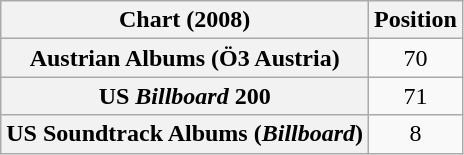<table class="wikitable sortable plainrowheaders" style="text-align:center">
<tr>
<th scope="col">Chart (2008)</th>
<th scope="col">Position</th>
</tr>
<tr>
<th scope="row">Austrian Albums (Ö3 Austria)</th>
<td>70</td>
</tr>
<tr>
<th scope="row">US <em>Billboard</em> 200</th>
<td>71</td>
</tr>
<tr>
<th scope="row">US Soundtrack Albums (<em>Billboard</em>)</th>
<td>8</td>
</tr>
</table>
